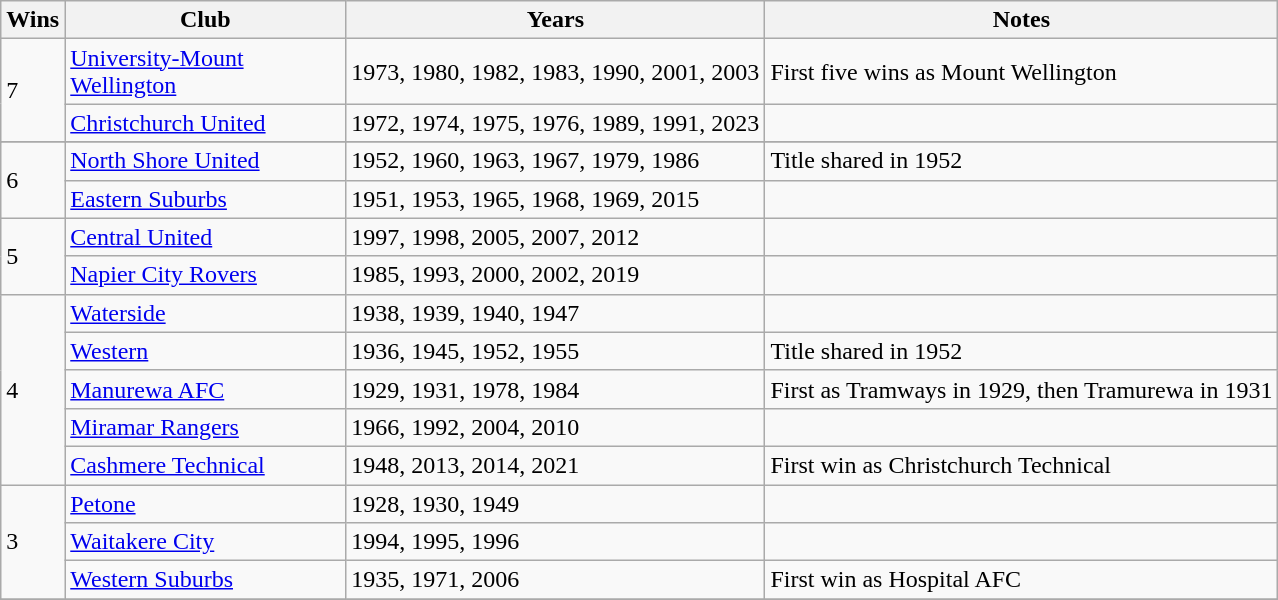<table class="wikitable">
<tr>
<th><strong>Wins</strong></th>
<th width="180pt"><strong>Club</strong></th>
<th><strong>Years</strong></th>
<th><strong>Notes</strong></th>
</tr>
<tr>
<td rowspan=2>7</td>
<td><a href='#'>University-Mount Wellington</a></td>
<td>1973, 1980, 1982, 1983, 1990, 2001, 2003</td>
<td>First five wins as Mount Wellington</td>
</tr>
<tr>
<td><a href='#'>Christchurch United</a></td>
<td>1972, 1974, 1975, 1976, 1989, 1991, 2023</td>
<td></td>
</tr>
<tr>
</tr>
<tr>
<td rowspan=2>6</td>
<td><a href='#'>North Shore United</a></td>
<td>1952, 1960, 1963, 1967, 1979, 1986</td>
<td>Title shared in 1952</td>
</tr>
<tr>
<td><a href='#'>Eastern Suburbs</a></td>
<td>1951, 1953, 1965, 1968, 1969, 2015</td>
<td></td>
</tr>
<tr>
<td rowspan=2>5</td>
<td><a href='#'>Central United</a></td>
<td>1997, 1998, 2005, 2007, 2012</td>
<td></td>
</tr>
<tr>
<td><a href='#'>Napier City Rovers</a></td>
<td>1985, 1993, 2000, 2002, 2019</td>
<td></td>
</tr>
<tr>
<td rowspan="5">4</td>
<td><a href='#'>Waterside</a></td>
<td>1938, 1939, 1940, 1947</td>
<td></td>
</tr>
<tr>
<td><a href='#'>Western</a></td>
<td>1936, 1945, 1952, 1955</td>
<td>Title shared in 1952</td>
</tr>
<tr>
<td><a href='#'>Manurewa AFC</a></td>
<td>1929, 1931, 1978, 1984</td>
<td>First as Tramways in 1929, then Tramurewa in 1931</td>
</tr>
<tr>
<td><a href='#'>Miramar Rangers</a></td>
<td>1966, 1992, 2004, 2010</td>
<td></td>
</tr>
<tr>
<td><a href='#'>Cashmere Technical</a></td>
<td>1948, 2013, 2014, 2021</td>
<td>First win as Christchurch Technical</td>
</tr>
<tr>
<td rowspan="3">3</td>
<td><a href='#'>Petone</a></td>
<td>1928, 1930, 1949</td>
<td></td>
</tr>
<tr>
<td><a href='#'>Waitakere City</a></td>
<td>1994, 1995, 1996</td>
<td></td>
</tr>
<tr>
<td><a href='#'>Western Suburbs</a></td>
<td>1935, 1971, 2006</td>
<td>First win as Hospital AFC</td>
</tr>
<tr>
</tr>
</table>
